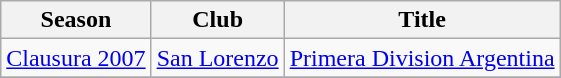<table class="wikitable">
<tr>
<th>Season</th>
<th>Club</th>
<th>Title</th>
</tr>
<tr>
<td><a href='#'>Clausura 2007</a></td>
<td><a href='#'>San Lorenzo</a></td>
<td><a href='#'>Primera Division Argentina</a></td>
</tr>
<tr>
</tr>
</table>
